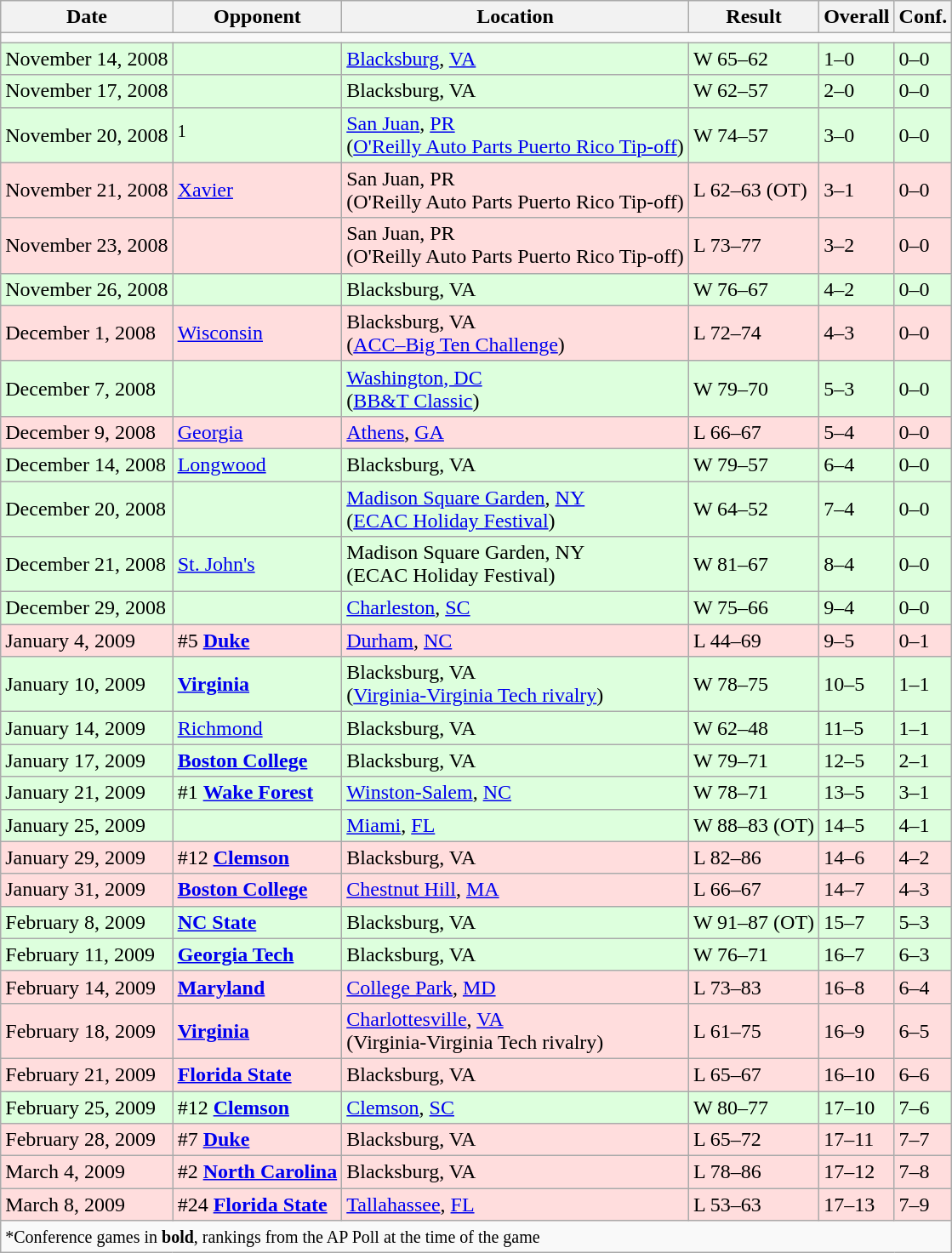<table class="wikitable">
<tr>
<th>Date</th>
<th>Opponent</th>
<th>Location</th>
<th>Result</th>
<th>Overall</th>
<th>Conf.</th>
</tr>
<tr>
<td colspan="7"></td>
</tr>
<tr style="background: #ddffdd;">
<td>November 14, 2008</td>
<td></td>
<td><a href='#'>Blacksburg</a>, <a href='#'>VA</a></td>
<td>W 65–62</td>
<td>1–0</td>
<td>0–0</td>
</tr>
<tr style="background: #ddffdd;">
<td>November 17, 2008</td>
<td></td>
<td>Blacksburg, VA</td>
<td>W 62–57</td>
<td>2–0</td>
<td>0–0</td>
</tr>
<tr style="background: #ddffdd;">
<td>November 20, 2008</td>
<td><sup>1</sup></td>
<td><a href='#'>San Juan</a>, <a href='#'>PR</a><br>(<a href='#'>O'Reilly Auto Parts Puerto Rico Tip-off</a>)</td>
<td>W 74–57</td>
<td>3–0</td>
<td>0–0</td>
</tr>
<tr style="background: #ffdddd;">
<td>November 21, 2008</td>
<td><a href='#'>Xavier</a></td>
<td>San Juan, PR<br>(O'Reilly Auto Parts Puerto Rico Tip-off)</td>
<td>L 62–63 (OT)</td>
<td>3–1</td>
<td>0–0</td>
</tr>
<tr style="background: #ffdddd;">
<td>November 23, 2008</td>
<td></td>
<td>San Juan, PR<br>(O'Reilly Auto Parts Puerto Rico Tip-off)</td>
<td>L 73–77</td>
<td>3–2</td>
<td>0–0</td>
</tr>
<tr style="background: #ddffdd;">
<td>November 26, 2008</td>
<td></td>
<td>Blacksburg, VA</td>
<td>W 76–67</td>
<td>4–2</td>
<td>0–0</td>
</tr>
<tr style="background: #ffdddd;">
<td>December 1, 2008</td>
<td><a href='#'>Wisconsin</a></td>
<td>Blacksburg, VA<br>(<a href='#'>ACC–Big Ten Challenge</a>)</td>
<td>L 72–74</td>
<td>4–3</td>
<td>0–0</td>
</tr>
<tr style="background: #ddffdd;">
<td>December 7, 2008</td>
<td></td>
<td><a href='#'>Washington, DC</a><br>(<a href='#'>BB&T Classic</a>)</td>
<td>W 79–70</td>
<td>5–3</td>
<td>0–0</td>
</tr>
<tr style="background: #ffdddd">
<td>December 9, 2008</td>
<td><a href='#'>Georgia</a></td>
<td><a href='#'>Athens</a>, <a href='#'>GA</a></td>
<td>L 66–67</td>
<td>5–4</td>
<td>0–0</td>
</tr>
<tr style="background: #ddffdd;">
<td>December 14, 2008</td>
<td><a href='#'>Longwood</a></td>
<td>Blacksburg, VA</td>
<td>W 79–57</td>
<td>6–4</td>
<td>0–0</td>
</tr>
<tr style="background: #ddffdd">
<td>December 20, 2008</td>
<td></td>
<td><a href='#'>Madison Square Garden</a>, <a href='#'>NY</a><br>(<a href='#'>ECAC Holiday Festival</a>)</td>
<td>W 64–52</td>
<td>7–4</td>
<td>0–0</td>
</tr>
<tr style="background: #ddffdd;">
<td>December 21, 2008</td>
<td><a href='#'>St. John's</a></td>
<td>Madison Square Garden, NY<br>(ECAC Holiday Festival)</td>
<td>W 81–67</td>
<td>8–4</td>
<td>0–0</td>
</tr>
<tr style="background: #ddffdd;">
<td>December 29, 2008</td>
<td></td>
<td><a href='#'>Charleston</a>, <a href='#'>SC</a></td>
<td>W 75–66</td>
<td>9–4</td>
<td>0–0</td>
</tr>
<tr style="background: #ffdddd;">
<td>January 4, 2009</td>
<td>#5 <strong><a href='#'>Duke</a></strong></td>
<td><a href='#'>Durham</a>, <a href='#'>NC</a></td>
<td>L 44–69</td>
<td>9–5</td>
<td>0–1</td>
</tr>
<tr style="background: #ddffdd;">
<td>January 10, 2009</td>
<td><strong><a href='#'>Virginia</a></strong></td>
<td>Blacksburg, VA<br>(<a href='#'>Virginia-Virginia Tech rivalry</a>)</td>
<td>W 78–75</td>
<td>10–5</td>
<td>1–1</td>
</tr>
<tr style="background: #ddffdd;">
<td>January 14, 2009</td>
<td><a href='#'>Richmond</a></td>
<td>Blacksburg, VA</td>
<td>W 62–48</td>
<td>11–5</td>
<td>1–1</td>
</tr>
<tr style="background: #ddffdd;">
<td>January 17, 2009</td>
<td><strong><a href='#'>Boston College</a></strong></td>
<td>Blacksburg, VA</td>
<td>W 79–71</td>
<td>12–5</td>
<td>2–1</td>
</tr>
<tr style="background: #ddffdd;">
<td>January 21, 2009</td>
<td>#1 <strong><a href='#'>Wake Forest</a></strong></td>
<td><a href='#'>Winston-Salem</a>, <a href='#'>NC</a></td>
<td>W 78–71</td>
<td>13–5</td>
<td>3–1</td>
</tr>
<tr style="background: #ddffdd;">
<td>January 25, 2009</td>
<td><strong></strong></td>
<td><a href='#'>Miami</a>, <a href='#'>FL</a></td>
<td>W 88–83 (OT)</td>
<td>14–5</td>
<td>4–1</td>
</tr>
<tr style="background: #ffdddd;">
<td>January 29, 2009</td>
<td>#12 <strong><a href='#'>Clemson</a></strong></td>
<td>Blacksburg, VA</td>
<td>L 82–86</td>
<td>14–6</td>
<td>4–2</td>
</tr>
<tr style="background: #ffdddd;">
<td>January 31, 2009</td>
<td><strong><a href='#'>Boston College</a></strong></td>
<td><a href='#'>Chestnut Hill</a>, <a href='#'>MA</a></td>
<td>L 66–67</td>
<td>14–7</td>
<td>4–3</td>
</tr>
<tr style="background: #ddffdd;">
<td>February 8, 2009</td>
<td><strong><a href='#'>NC State</a></strong></td>
<td>Blacksburg, VA</td>
<td>W 91–87 (OT)</td>
<td>15–7</td>
<td>5–3</td>
</tr>
<tr style="background: #ddffdd;">
<td>February 11, 2009</td>
<td><strong><a href='#'>Georgia Tech</a></strong></td>
<td>Blacksburg, VA</td>
<td>W 76–71</td>
<td>16–7</td>
<td>6–3</td>
</tr>
<tr style="background: #ffdddd;">
<td>February 14, 2009</td>
<td><strong><a href='#'>Maryland</a></strong></td>
<td><a href='#'>College Park</a>, <a href='#'>MD</a></td>
<td>L 73–83</td>
<td>16–8</td>
<td>6–4</td>
</tr>
<tr style="background: #ffdddd;">
<td>February 18, 2009</td>
<td><strong><a href='#'>Virginia</a></strong></td>
<td><a href='#'>Charlottesville</a>, <a href='#'>VA</a><br> (Virginia-Virginia Tech rivalry)</td>
<td>L 61–75</td>
<td>16–9</td>
<td>6–5</td>
</tr>
<tr style="background: #ffdddd;">
<td>February 21, 2009</td>
<td><strong><a href='#'>Florida State</a></strong></td>
<td>Blacksburg, VA</td>
<td>L 65–67</td>
<td>16–10</td>
<td>6–6</td>
</tr>
<tr style="background: #ddffdd;">
<td>February 25, 2009</td>
<td>#12 <strong><a href='#'>Clemson</a></strong></td>
<td><a href='#'>Clemson</a>, <a href='#'>SC</a></td>
<td>W 80–77</td>
<td>17–10</td>
<td>7–6</td>
</tr>
<tr style="background: #ffdddd;">
<td>February 28, 2009</td>
<td>#7 <strong><a href='#'>Duke</a></strong></td>
<td>Blacksburg, VA</td>
<td>L 65–72</td>
<td>17–11</td>
<td>7–7</td>
</tr>
<tr style="background: #ffdddd;">
<td>March 4, 2009</td>
<td>#2 <strong><a href='#'>North Carolina</a></strong></td>
<td>Blacksburg, VA</td>
<td>L 78–86</td>
<td>17–12</td>
<td>7–8</td>
</tr>
<tr style="background: #ffdddd;">
<td>March 8, 2009</td>
<td>#24 <strong><a href='#'>Florida State</a></strong></td>
<td><a href='#'>Tallahassee</a>, <a href='#'>FL</a></td>
<td>L 53–63</td>
<td>17–13</td>
<td>7–9</td>
</tr>
<tr>
<td colspan="7"><small>*Conference games in <strong>bold</strong>, rankings from the AP Poll at the time of the game</small></td>
</tr>
</table>
